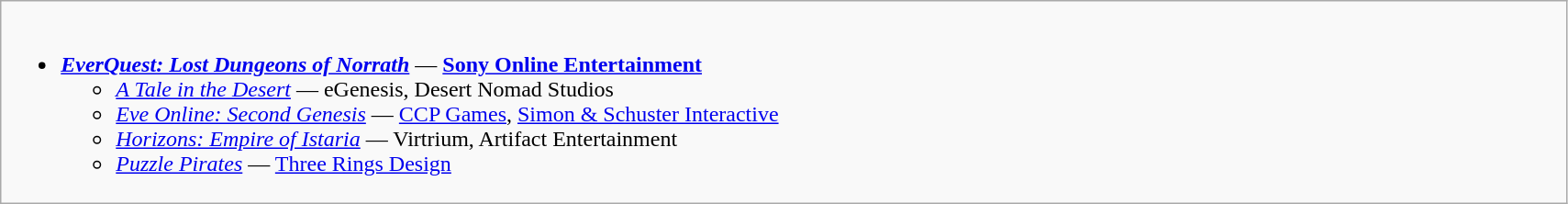<table class="wikitable">
<tr>
<td valign="top" width="50%" colspan="2"><br><ul><li><strong><em><a href='#'>EverQuest: Lost Dungeons of Norrath</a></em></strong> — <strong><a href='#'>Sony Online Entertainment</a></strong><ul><li><em><a href='#'>A Tale in the Desert</a></em> — eGenesis, Desert Nomad Studios</li><li><em><a href='#'>Eve Online: Second Genesis</a></em> — <a href='#'>CCP Games</a>, <a href='#'>Simon & Schuster Interactive</a></li><li><em><a href='#'>Horizons: Empire of Istaria</a></em> — Virtrium, Artifact Entertainment</li><li><em><a href='#'>Puzzle Pirates</a></em> — <a href='#'>Three Rings Design</a></li></ul></li></ul></td>
</tr>
</table>
